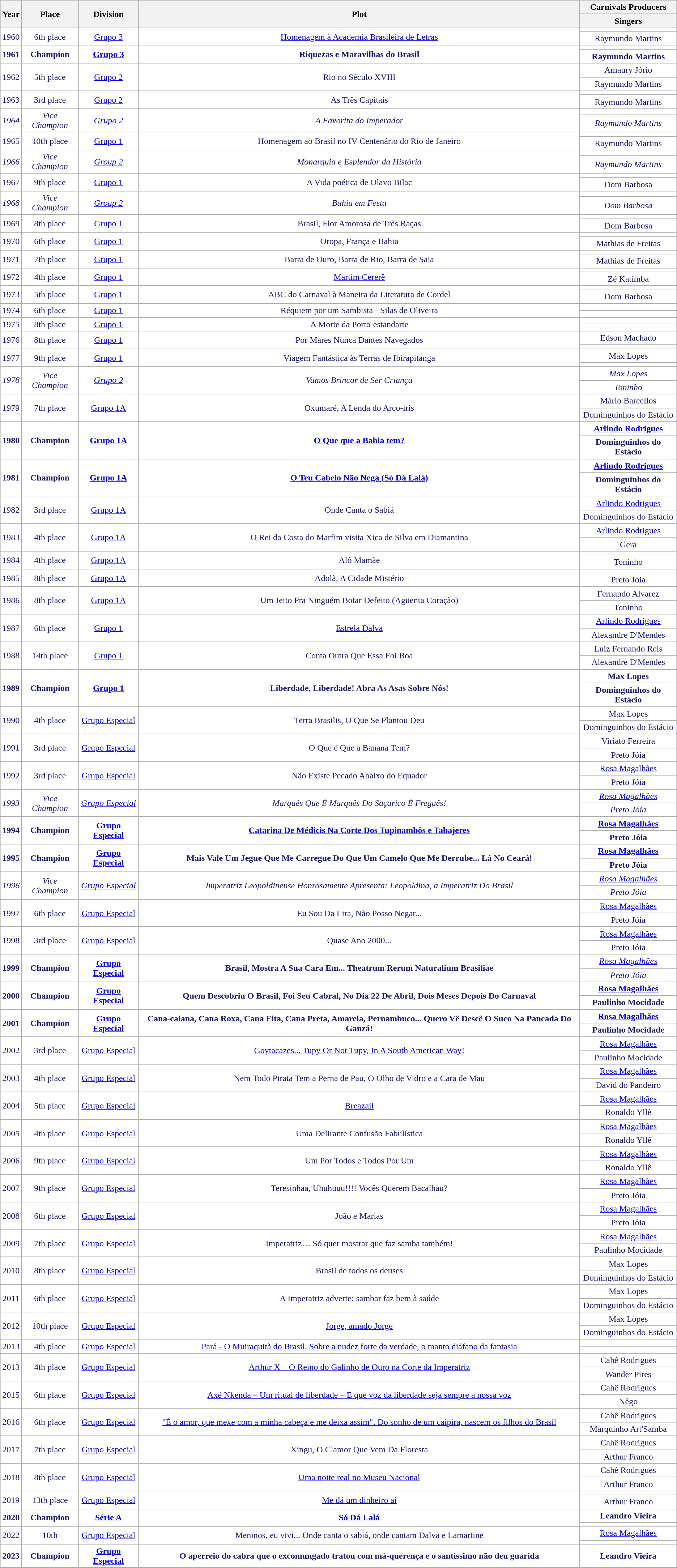<table class="wikitable sortable" style="text-align:center">
<tr align="center">
<th rowspan="2">Year</th>
<th rowspan="2">Place</th>
<th rowspan="2">Division</th>
<th rowspan="2">Plot</th>
<th>Carnivals Producers</th>
</tr>
<tr align="center">
<th>Singers</th>
</tr>
<tr style="background-color:white; color:midnightblue; text:align=center">
<td rowspan="2">1960</td>
<td rowspan="2">6th place</td>
<td rowspan="2"><a href='#'>Grupo 3</a></td>
<td rowspan="2"><a href='#'>Homenagem à Academia Brasileira de Letras</a></td>
<td></td>
</tr>
<tr style="background-color:white; color:midnightblue; text:align=center">
<td>Raymundo Martins</td>
</tr>
<tr style="background-color:white; color:midnightblue; text:align=center">
<td rowspan="2"><strong>1961</strong></td>
<td rowspan="2"><strong>Champion</strong></td>
<td rowspan="2"><strong><a href='#'>Grupo 3</a></strong></td>
<td rowspan="2"><strong>Riquezas e Maravilhas do Brasil</strong></td>
<td><strong></strong></td>
</tr>
<tr style="background-color:white; color:midnightblue; text:align=center">
<td><strong>Raymundo Martins</strong></td>
</tr>
<tr style="background-color:white; color:midnightblue; text:align=center">
<td rowspan="2">1962</td>
<td rowspan="2">5th place</td>
<td rowspan="2"><a href='#'>Grupo 2</a></td>
<td rowspan="2">Rio no Século XVIII</td>
<td>Amaury Jório</td>
</tr>
<tr style="background-color:white; color:midnightblue; text:align=center">
<td>Raymundo Martins</td>
</tr>
<tr style="background-color:white; color:midnightblue; text:align=center">
<td rowspan="2">1963</td>
<td rowspan="2">3rd place</td>
<td rowspan="2"><a href='#'>Grupo 2</a></td>
<td rowspan="2">As Três Capitais</td>
<td></td>
</tr>
<tr style="background-color:white; color:midnightblue; text:align=center">
<td>Raymundo Martins</td>
</tr>
<tr style="background-color:white; color:midnightblue; text:align=center">
<td rowspan="2"><em>1964</em></td>
<td rowspan="2"><em>Vice Champion</em></td>
<td rowspan="2"><em><a href='#'>Grupo 2</a></em></td>
<td rowspan="2"><em>A Favorita do Imperador</em></td>
<td><em></em></td>
</tr>
<tr style="background-color:white; color:midnightblue; text:align=center">
<td><em>Raymundo Martins</em></td>
</tr>
<tr style="background-color:white; color:midnightblue; text:align=center">
<td rowspan="2">1965</td>
<td rowspan="2">10th place</td>
<td rowspan="2"><a href='#'>Grupo 1</a></td>
<td rowspan="2">Homenagem ao Brasil no IV Centenário do Rio de Janeiro</td>
<td></td>
</tr>
<tr style="background-color:white; color:midnightblue; text:align=center">
<td>Raymundo Martins</td>
</tr>
<tr style="background-color:white; color:midnightblue; text:align=center">
<td rowspan="2"><em>1966</em></td>
<td rowspan="2"><em>Vice Champion</em></td>
<td rowspan="2"><em><a href='#'>Group 2</a></em></td>
<td rowspan="2"><em>Monarquia e Esplendor da História</em></td>
<td><em></em></td>
</tr>
<tr style="background-color:white; color:midnightblue; text:align=center">
<td><em>Raymundo Martins</em></td>
</tr>
<tr style="background-color:white; color:midnightblue; text:align=center">
<td rowspan="2">1967</td>
<td rowspan="2">9th place</td>
<td rowspan="2"><a href='#'>Grupo 1</a></td>
<td rowspan="2">A Vida poética de Olavo Bilac</td>
<td></td>
</tr>
<tr style="background-color:white; color:midnightblue; text:align=center">
<td>Dom Barbosa</td>
</tr>
<tr style="background-color:white; color:midnightblue; text:align=center">
<td rowspan="2"><em>1968</em></td>
<td rowspan="2"><em>Vice Champion</em></td>
<td rowspan="2"><em><a href='#'>Group 2</a></em></td>
<td rowspan="2"><em>Bahia em Festa</em></td>
<td><em></em></td>
</tr>
<tr style="background-color:white; color:midnightblue; text:align=center">
<td><em>Dom Barbosa</em></td>
</tr>
<tr style="background-color:white; color:midnightblue; text:align=center">
<td rowspan="2">1969</td>
<td rowspan="2">8th place</td>
<td rowspan="2"><a href='#'>Grupo 1</a></td>
<td rowspan="2">Brasil, Flor Amorosa de Três Raças</td>
<td></td>
</tr>
<tr style="background-color:white; color:midnightblue; text:align=center">
<td>Dom Barbosa</td>
</tr>
<tr style="background-color:white; color:midnightblue; text:align=center">
<td rowspan="2">1970</td>
<td rowspan="2">6th place</td>
<td rowspan="2"><a href='#'>Grupo 1</a></td>
<td rowspan="2">Oropa, França e Bahia</td>
<td></td>
</tr>
<tr style="background-color:white; color:midnightblue; text:align=center">
<td>Mathias de Freitas</td>
</tr>
<tr style="background-color:white; color:midnightblue; text:align=center">
<td rowspan="2">1971</td>
<td rowspan="2">7th place</td>
<td rowspan="2"><a href='#'>Grupo 1</a></td>
<td rowspan="2">Barra de Ouro, Barra de Rio, Barra de Saia</td>
<td></td>
</tr>
<tr style="background-color:white; color:midnightblue; text:align=center">
<td>Mathias de Freitas</td>
</tr>
<tr style="background-color:white; color:midnightblue; text:align=center">
<td rowspan="2">1972</td>
<td rowspan="2">4th place</td>
<td rowspan="2"><a href='#'>Grupo 1</a></td>
<td rowspan="2"><a href='#'>Martim Cererê</a></td>
<td></td>
</tr>
<tr style="background-color:white; color:midnightblue; text:align=center">
<td>Zé Katimba</td>
</tr>
<tr style="background-color:white; color:midnightblue; text:align=center">
<td rowspan="2">1973</td>
<td rowspan="2">5th place</td>
<td rowspan="2"><a href='#'>Grupo 1</a></td>
<td rowspan="2">ABC do Carnaval à Maneira da Literatura de Cordel</td>
<td></td>
</tr>
<tr style="background-color:white; color:midnightblue; text:align=center">
<td>Dom Barbosa</td>
</tr>
<tr style="background-color:white; color:midnightblue; text:align=center">
<td rowspan="2">1974</td>
<td rowspan="2">6th place</td>
<td rowspan="2"><a href='#'>Grupo 1</a></td>
<td rowspan="2">Réquiem por um Sambista - Silas de Oliveira</td>
<td></td>
</tr>
<tr style="background-color:white; color:midnightblue; text:align=center">
<td></td>
</tr>
<tr style="background-color:white; color:midnightblue; text:align=center">
<td rowspan="2">1975</td>
<td rowspan="2">8th place</td>
<td rowspan="2"><a href='#'>Grupo 1</a></td>
<td rowspan="2">A Morte da Porta-estandarte</td>
<td></td>
</tr>
<tr style="background-color:white; color:midnightblue; text:align=center">
<td></td>
</tr>
<tr style="background-color:white; color:midnightblue; text:align=center">
<td rowspan="2">1976</td>
<td rowspan="2">8th place</td>
<td rowspan="2"><a href='#'>Grupo 1</a></td>
<td rowspan="2">Por Mares Nunca Dantes Navegados</td>
<td>Edson Machado</td>
</tr>
<tr style="background-color:white; color:midnightblue; text:align=center">
<td></td>
</tr>
<tr style="background-color:white; color:midnightblue; text:align=center">
<td rowspan="2">1977</td>
<td rowspan="2">9th place</td>
<td rowspan="2"><a href='#'>Grupo 1</a></td>
<td rowspan="2">Viagem Fantástica às Terras de Ibirapitanga</td>
<td>Max Lopes</td>
</tr>
<tr style="background-color:white; color:midnightblue; text:align=center">
<td></td>
</tr>
<tr style="background-color:white; color:midnightblue; text:align=center">
<td rowspan="2"><em>1978</em></td>
<td rowspan="2"><em>Vice Champion</em></td>
<td rowspan="2"><em><a href='#'>Grupo 2</a></em></td>
<td rowspan="2"><em>Vamos Brincar de Ser Criança</em></td>
<td><em>Max Lopes</em></td>
</tr>
<tr style="background-color:white; color:midnightblue; text:align=center">
<td><em>Toninho</em></td>
</tr>
<tr style="background-color:white; color:midnightblue; text:align=center">
<td rowspan="2">1979</td>
<td rowspan="2">7th place</td>
<td rowspan="2"><a href='#'>Grupo 1A</a></td>
<td rowspan="2">Oxumaré, A Lenda do Arco-iris</td>
<td>Mário Barcellos</td>
</tr>
<tr style="background-color:white; color:midnightblue; text:align=center">
<td>Dominguinhos do Estácio</td>
</tr>
<tr style="background-color:white; color:midnightblue; text:align=center">
<td rowspan="2"><strong>1980</strong></td>
<td rowspan="2"><strong>Champion</strong></td>
<td rowspan="2"><strong><a href='#'>Grupo 1A</a></strong></td>
<td rowspan="2"><strong><a href='#'>O Que que a Bahia tem?</a></strong></td>
<td><strong><a href='#'>Arlindo Rodrigues</a></strong></td>
</tr>
<tr style="background-color:white; color:midnightblue; text:align=center">
<td><strong>Dominguinhos do Estácio</strong></td>
</tr>
<tr style="background-color:white; color:midnightblue; text:align=center">
<td rowspan="2"><strong>1981</strong></td>
<td rowspan="2"><strong>Champion</strong></td>
<td rowspan="2"><strong><a href='#'>Grupo 1A</a></strong></td>
<td rowspan="2"><strong><a href='#'>O Teu Cabelo Não Nega (Só Dá Lalá)</a></strong></td>
<td><strong><a href='#'>Arlindo Rodrigues</a></strong></td>
</tr>
<tr style="background-color:white; color:midnightblue; text:align=center">
<td><strong>Dominguinhos do Estácio</strong></td>
</tr>
<tr style="background-color:white; color:midnightblue; text:align=center">
<td rowspan="2">1982</td>
<td rowspan="2">3rd place</td>
<td rowspan="2"><a href='#'>Grupo 1A</a></td>
<td rowspan="2">Onde Canta o Sabiá</td>
<td><a href='#'>Arlindo Rodrigues</a></td>
</tr>
<tr style="background-color:white; color:midnightblue; text:align=center">
<td>Dominguinhos do Estácio</td>
</tr>
<tr style="background-color:white; color:midnightblue; text:align=center">
<td rowspan="2">1983</td>
<td rowspan="2">4th place</td>
<td rowspan="2"><a href='#'>Grupo 1A</a></td>
<td rowspan="2">O Rei da Costa do Marfim visita Xica de Silva em Diamantina</td>
<td><a href='#'>Arlindo Rodrigues</a></td>
</tr>
<tr style="background-color:white; color:midnightblue; text:align=center">
<td>Gera</td>
</tr>
<tr style="background-color:white; color:midnightblue; text:align=center">
<td rowspan="2">1984</td>
<td rowspan="2">4th place</td>
<td rowspan="2"><a href='#'>Grupo 1A</a></td>
<td rowspan="2">Alô Mamãe</td>
<td></td>
</tr>
<tr style="background-color:white; color:midnightblue; text:align=center">
<td>Toninho</td>
</tr>
<tr style="background-color:white; color:midnightblue; text:align=center">
<td rowspan="2">1985</td>
<td rowspan="2">8th place</td>
<td rowspan="2"><a href='#'>Grupo 1A</a></td>
<td rowspan="2">Adolã, A Cidade Mistério</td>
<td></td>
</tr>
<tr style="background-color:white; color:midnightblue; text:align=center">
<td>Preto Jóia</td>
</tr>
<tr style="background-color:white; color:midnightblue; text:align=center">
<td rowspan="2">1986</td>
<td rowspan="2">8th place</td>
<td rowspan="2"><a href='#'>Grupo 1A</a></td>
<td rowspan="2">Um Jeito Pra Ninguém Botar Defeito (Agüenta Coração)</td>
<td>Fernando Alvarez</td>
</tr>
<tr style="background-color:white; color:midnightblue; text:align=center">
<td>Toninho</td>
</tr>
<tr style="background-color:white; color:midnightblue; text:align=center">
<td rowspan="2">1987</td>
<td rowspan="2">6th place</td>
<td rowspan="2"><a href='#'>Grupo 1</a></td>
<td rowspan="2"><a href='#'>Estrela Dalva</a></td>
<td><a href='#'>Arlindo Rodrigues</a></td>
</tr>
<tr style="background-color:white; color:midnightblue; text:align=center">
<td>Alexandre D'Mendes</td>
</tr>
<tr style="background-color:white; color:midnightblue; text:align=center">
<td rowspan="2">1988</td>
<td rowspan="2">14th place</td>
<td rowspan="2"><a href='#'>Grupo 1</a></td>
<td rowspan="2">Conta Outra Que Essa Foi Boa</td>
<td>Luiz Fernando Reis</td>
</tr>
<tr style="background-color:white; color:midnightblue; text:align=center">
<td>Alexandre D'Mendes</td>
</tr>
<tr style="background-color:white; color:midnightblue; text:align=center">
<td rowspan="2"><strong>1989</strong></td>
<td rowspan="2"><strong>Champion</strong></td>
<td rowspan="2"><strong><a href='#'>Grupo 1</a></strong></td>
<td rowspan="2"><strong>Liberdade, Liberdade! Abra As Asas Sobre Nós!</strong></td>
<td><strong>Max Lopes</strong></td>
</tr>
<tr style="background-color:white; color:midnightblue; text:align=center">
<td><strong>Dominguinhos do Estácio</strong></td>
</tr>
<tr style="background-color:white; color:midnightblue; text:align=center">
<td rowspan="2">1990</td>
<td rowspan="2">4th place</td>
<td rowspan="2"><a href='#'>Grupo Especial</a></td>
<td rowspan="2">Terra Brasilis, O Que Se Plantou Deu</td>
<td>Max Lopes</td>
</tr>
<tr style="background-color:white; color:midnightblue; text:align=center">
<td>Dominguinhos do Estácio</td>
</tr>
<tr style="background-color:white; color:midnightblue; text:align=center">
<td rowspan="2">1991</td>
<td rowspan="2">3rd place</td>
<td rowspan="2"><a href='#'>Grupo Especial</a></td>
<td rowspan="2">O Que é Que a Banana Tem?</td>
<td>Viriato Ferreira</td>
</tr>
<tr style="background-color:white; color:midnightblue; text:align=center">
<td>Preto Jóia</td>
</tr>
<tr style="background-color:white; color:midnightblue; text:align=center">
<td rowspan="2">1992</td>
<td rowspan="2">3rd place</td>
<td rowspan="2"><a href='#'>Grupo Especial</a></td>
<td rowspan="2">Não Existe Pecado Abaixo do Equador</td>
<td><a href='#'>Rosa Magalhães</a></td>
</tr>
<tr style="background-color:white; color:midnightblue; text:align=center">
<td>Preto Jóia</td>
</tr>
<tr style="background-color:white; color:midnightblue; text:align=center">
<td rowspan="2"><em>1993</em></td>
<td rowspan="2"><em>Vice Champion</em></td>
<td rowspan="2"><em><a href='#'>Grupo Especial</a></em></td>
<td rowspan="2"><em>Marquês Que É Marquês Do Saçarico É Freguês!</em></td>
<td><em><a href='#'>Rosa Magalhães</a></em></td>
</tr>
<tr style="background-color:white; color:midnightblue; text:align=center">
<td><em>Preto Jóia</em></td>
</tr>
<tr style="background-color:white; color:midnightblue; text:align=center">
<td rowspan="2"><strong>1994</strong></td>
<td rowspan="2"><strong>Champion</strong></td>
<td rowspan="2"><strong><a href='#'>Grupo Especial</a></strong></td>
<td rowspan="2"><strong><a href='#'>Catarina De Médicis Na Corte Dos Tupinambôs e Tabajeres</a></strong></td>
<td><strong><a href='#'>Rosa Magalhães</a></strong></td>
</tr>
<tr style="background-color:white; color:midnightblue; text:align=center">
<td><strong>Preto Jóia</strong></td>
</tr>
<tr style="background-color:white; color:midnightblue; text:align=center">
<td rowspan="2"><strong>1995</strong></td>
<td rowspan="2"><strong>Champion</strong></td>
<td rowspan="2"><strong><a href='#'>Grupo Especial</a></strong></td>
<td rowspan="2"><strong>Mais Vale Um Jegue Que Me Carregue Do Que Um Camelo Que Me Derrube... Lá No Ceará!</strong></td>
<td><strong><a href='#'>Rosa Magalhães</a></strong></td>
</tr>
<tr style="background-color:white; color:midnightblue; text:align=center">
<td><strong>Preto Jóia</strong></td>
</tr>
<tr style="background-color:white; color:midnightblue; text:align=center">
<td rowspan="2"><em>1996</em></td>
<td rowspan="2"><em>Vice Champion</em></td>
<td rowspan="2"><em><a href='#'>Grupo Especial</a></em></td>
<td rowspan="2"><em>Imperatriz Leopoldinense Honrosamente Apresenta: Leopoldina, a Imperatriz Do Brasil</em></td>
<td><em><a href='#'>Rosa Magalhães</a></em></td>
</tr>
<tr style="background-color:white; color:midnightblue; text:align=center">
<td><em>Preto Jóia</em></td>
</tr>
<tr style="background-color:white; color:midnightblue; text:align=center">
<td rowspan="2">1997</td>
<td rowspan="2">6th place</td>
<td rowspan="2"><a href='#'>Grupo Especial</a></td>
<td rowspan="2">Eu Sou Da Lira, Não Posso Negar...</td>
<td><a href='#'>Rosa Magalhães</a></td>
</tr>
<tr style="background-color:white; color:midnightblue; text:align=center">
<td>Preto Jóia</td>
</tr>
<tr style="background-color:white; color:midnightblue; text:align=center">
<td rowspan="2">1998</td>
<td rowspan="2">3rd place</td>
<td rowspan="2"><a href='#'>Grupo Especial</a></td>
<td rowspan="2">Quase Ano 2000...</td>
<td><a href='#'>Rosa Magalhães</a></td>
</tr>
<tr style="background-color:white; color:midnightblue; text:align=center">
<td>Preto Jóia</td>
</tr>
<tr style="background-color:white; color:midnightblue; text:align=center">
<td rowspan="2"><strong>1999</strong></td>
<td rowspan="2"><strong>Champion</strong></td>
<td rowspan="2"><strong><a href='#'>Grupo Especial</a></strong></td>
<td rowspan="2"><strong>Brasil, Mostra A Sua Cara Em... Theatrum Rerum Naturalium Brasiliae</strong></td>
<td><em><a href='#'>Rosa Magalhães</a></em></td>
</tr>
<tr style="background-color:white; color:midnightblue; text:align=center">
<td><em>Preto Jóia</em></td>
</tr>
<tr style="background-color:white; color:midnightblue; text:align=center">
<td rowspan="2"><strong>2000</strong></td>
<td rowspan="2"><strong>Champion</strong></td>
<td rowspan="2"><strong><a href='#'>Grupo Especial</a></strong></td>
<td rowspan="2"><strong>Quem Descobriu O Brasil, Foi Seu Cabral, No Dia 22 De Abril, Dois Meses Depois Do Carnaval</strong></td>
<td><strong><a href='#'>Rosa Magalhães</a></strong></td>
</tr>
<tr style="background-color:white; color:midnightblue; text:align=center">
<td><strong>Paulinho Mocidade</strong></td>
</tr>
<tr style="background-color:white; color:midnightblue; text:align=center">
<td rowspan="2"><strong>2001</strong></td>
<td rowspan="2"><strong>Champion</strong></td>
<td rowspan="2"><strong><a href='#'>Grupo Especial</a></strong></td>
<td rowspan="2"><strong>Cana-caiana, Cana Roxa, Cana Fita, Cana Preta, Amarela, Pernambuco... Quero Vê Descê O Suco Na Pancada Do Ganzá!</strong></td>
<td><strong><a href='#'>Rosa Magalhães</a></strong></td>
</tr>
<tr style="background-color:white; color:midnightblue; text:align=center">
<td><strong>Paulinho Mocidade</strong></td>
</tr>
<tr style="background-color:white; color:midnightblue; text:align=center">
<td rowspan="2">2002</td>
<td rowspan="2">3rd place</td>
<td rowspan="2"><a href='#'>Grupo Especial</a></td>
<td rowspan="2"><a href='#'>Goytacazes... Tupy Or Not Tupy, In A South American Way!</a></td>
<td><a href='#'>Rosa Magalhães</a></td>
</tr>
<tr style="background-color:white; color:midnightblue; text:align=center">
<td>Paulinho Mocidade</td>
</tr>
<tr style="background-color:white; color:midnightblue; text:align=center">
<td rowspan="2">2003</td>
<td rowspan="2">4th place</td>
<td rowspan="2"><a href='#'>Grupo Especial</a></td>
<td rowspan="2">Nem Todo Pirata Tem a Perna de Pau, O Olho de Vidro e a Cara de Mau</td>
<td><a href='#'>Rosa Magalhães</a></td>
</tr>
<tr style="background-color:white; color:midnightblue; text:align=center">
<td>David do Pandeiro</td>
</tr>
<tr style="background-color:white; color:midnightblue; text:align=center">
<td rowspan="2">2004</td>
<td rowspan="2">5th place</td>
<td rowspan="2"><a href='#'>Grupo Especial</a></td>
<td rowspan="2"><a href='#'>Breazail</a></td>
<td><a href='#'>Rosa Magalhães</a></td>
</tr>
<tr style="background-color:white; color:midnightblue; text:align=center">
<td>Ronaldo Yllê</td>
</tr>
<tr style="background-color:white; color:midnightblue; text:align=center">
<td rowspan="2">2005</td>
<td rowspan="2">4th place</td>
<td rowspan="2"><a href='#'>Grupo Especial</a></td>
<td rowspan="2">Uma Delirante Confusão Fabulística</td>
<td><a href='#'>Rosa Magalhães</a></td>
</tr>
<tr style="background-color:white; color:midnightblue; text:align=center">
<td>Ronaldo Yllê</td>
</tr>
<tr style="background-color:white; color:midnightblue; text:align=center">
<td rowspan="2">2006</td>
<td rowspan="2">9th place</td>
<td rowspan="2"><a href='#'>Grupo Especial</a></td>
<td rowspan="2">Um Por Todos e Todos Por Um</td>
<td><a href='#'>Rosa Magalhães</a></td>
</tr>
<tr style="background-color:white; color:midnightblue; text:align=center">
<td>Ronaldo Yllê</td>
</tr>
<tr style="background-color:white; color:midnightblue; text:align=center">
<td rowspan="2">2007</td>
<td rowspan="2">9th place</td>
<td rowspan="2"><a href='#'>Grupo Especial</a></td>
<td rowspan="2">Teresinhaa, Uhuhuuu!!!! Vocês Querem Bacalhau?</td>
<td><a href='#'>Rosa Magalhães</a></td>
</tr>
<tr style="background-color:white; color:midnightblue; text:align=center">
<td>Preto Jóia</td>
</tr>
<tr style="background-color:white; color:midnightblue; text:align=center">
<td rowspan="2">2008</td>
<td rowspan="2">6th place</td>
<td rowspan="2"><a href='#'>Grupo Especial</a></td>
<td rowspan="2">João e Marias</td>
<td><a href='#'>Rosa Magalhães</a></td>
</tr>
<tr style="background-color:white; color:midnightblue; text:align=center">
<td>Preto Jóia</td>
</tr>
<tr style="background-color:white; color:midnightblue; text:align=center">
<td rowspan="2">2009</td>
<td rowspan="2">7th place</td>
<td rowspan="2"><a href='#'>Grupo Especial</a></td>
<td rowspan="2">Imperatriz… Só quer mostrar que faz samba também!</td>
<td><a href='#'>Rosa Magalhães</a></td>
</tr>
<tr style="background-color:white; color:midnightblue; text:align=center">
<td>Paulinho Mocidade</td>
</tr>
<tr style="background-color:white; color:midnightblue; text:align=center">
<td rowspan="2">2010</td>
<td rowspan="2">8th place</td>
<td rowspan="2"><a href='#'>Grupo Especial</a></td>
<td rowspan="2">Brasil de todos os deuses</td>
<td>Max Lopes</td>
</tr>
<tr style="background-color:white; color:midnightblue; text:align=center">
<td>Dominguinhos do Estácio</td>
</tr>
<tr style="background-color:white; color:midnightblue; text:align=center">
<td rowspan="2">2011</td>
<td rowspan="2">6th place</td>
<td rowspan="2"><a href='#'>Grupo Especial</a></td>
<td rowspan="2">A Imperatriz adverte: sambar faz bem à saúde</td>
<td>Max Lopes</td>
</tr>
<tr style="background-color:white; color:midnightblue; text:align=center">
<td>Dominguinhos do Estácio</td>
</tr>
<tr style="background-color:white; color:midnightblue; text:align=center">
<td rowspan="2">2012</td>
<td rowspan="2">10th place</td>
<td rowspan="2"><a href='#'>Grupo Especial</a></td>
<td rowspan="2"><a href='#'>Jorge, amado Jorge</a></td>
<td>Max Lopes</td>
</tr>
<tr style="background-color:white; color:midnightblue; text:align=center">
<td>Dominguinhos do Estácio</td>
</tr>
<tr style="background-color:white; color:midnightblue; text:align=center">
<td rowspan="2">2013</td>
<td rowspan="2">4th place</td>
<td rowspan="2"><a href='#'>Grupo Especial</a></td>
<td rowspan="2"><a href='#'>Pará - O Muiraquitã do Brasil. Sobre a nudez forte da verdade, o manto diáfano da fantasia</a></td>
<td></td>
</tr>
<tr style="background-color:white; color:midnightblue; text:align=center">
<td></td>
</tr>
<tr style="background-color:white; color:midnightblue; text:align=center">
<td rowspan="2">2013</td>
<td rowspan="2">4th place</td>
<td rowspan="2"><a href='#'>Grupo Especial</a></td>
<td rowspan="2"><a href='#'>Arthur X – O Reino do Galinho de Ouro na Corte da Imperatriz</a></td>
<td>Cahê Rodrigues</td>
</tr>
<tr style="background-color:white; color:midnightblue; text:align=center">
<td>Wander Pires</td>
</tr>
<tr style="background-color:white; color:midnightblue; text:align=center">
<td rowspan="2">2015</td>
<td rowspan="2">6th place</td>
<td rowspan="2"><a href='#'>Grupo Especial</a></td>
<td rowspan="2"><a href='#'>Axé Nkenda – Um ritual de liberdade – E que voz da liberdade seja sempre a nossa voz</a></td>
<td>Cahê Rodrigues</td>
</tr>
<tr style="background-color:white; color:midnightblue; text:align=center">
<td>Nêgo</td>
</tr>
<tr style="background-color:white; color:midnightblue; text:align=center">
<td rowspan="2">2016</td>
<td rowspan="2">6th place</td>
<td rowspan="2"><a href='#'>Grupo Especial</a></td>
<td rowspan="2"><a href='#'>"É o amor, que mexe com a minha cabeça e me deixa assim". Do sonho de um caipira, nascem os filhos do Brasil</a></td>
<td>Cahê Rodrigues</td>
</tr>
<tr style="background-color:white; color:midnightblue; text:align=center">
<td>Marquinho Art'Samba</td>
</tr>
<tr style="background-color:white; color:midnightblue; text:align=center">
<td rowspan="2">2017</td>
<td rowspan="2">7th place</td>
<td rowspan="2"><a href='#'>Grupo Especial</a></td>
<td rowspan="2">Xingu, O Clamor Que Vem Da Floresta</td>
<td>Cahê Rodrigues</td>
</tr>
<tr style="background-color:white; color:midnightblue; text:align=center">
<td>Arthur Franco</td>
</tr>
<tr style="background-color:white; color:midnightblue; text:align=center">
<td rowspan="2">2018</td>
<td rowspan="2">8th place</td>
<td rowspan="2"><a href='#'>Grupo Especial</a></td>
<td rowspan="2"><a href='#'>Uma noite real no Museu Nacional</a></td>
<td>Cahê Rodrigues</td>
</tr>
<tr style="background-color:white; color:midnightblue; text:align=center">
<td>Arthur Franco</td>
</tr>
<tr style="background-color:white; color:midnightblue; text:align=center">
<td rowspan="2">2019</td>
<td rowspan="2">13th place</td>
<td rowspan="2"><a href='#'>Grupo Especial</a></td>
<td rowspan="2"><a href='#'>Me dá um dinheiro aí</a></td>
<td></td>
</tr>
<tr style="background-color:white; color:midnightblue; text:align=center">
<td>Arthur Franco</td>
</tr>
<tr style="background-color:white; color:midnightblue; text:align=center">
<td rowspan="2"><strong>2020</strong></td>
<td rowspan="2"><strong>Champion</strong></td>
<td rowspan="2"><strong><a href='#'>Série A</a></strong></td>
<td rowspan="2"><strong><a href='#'>Só Dá Lalá</a></strong></td>
<td><strong>Leandro Vieira</strong></td>
</tr>
<tr style="background-color:white; color:midnightblue; text:align=center">
<td><strong></strong></td>
</tr>
<tr style="background-color:white; color:midnightblue; text:align=center">
<td rowspan="2">2022</td>
<td rowspan="2">10th</td>
<td rowspan="2"><a href='#'>Grupo Especial</a></td>
<td rowspan="2">Meninos, eu vivi... Onde canta o sabiá, onde cantam Dalva e Lamartine</td>
<td><a href='#'>Rosa Magalhães</a></td>
</tr>
<tr style="background-color:white; color:midnightblue; text:align=center">
<td></td>
</tr>
<tr style="background-color:white; color:midnightblue; text:align=center">
<td rowspan="2"><strong>2023</strong></td>
<td rowspan="2"><strong>Champion</strong></td>
<td rowspan="2"><strong><a href='#'>Grupo Especial</a></strong></td>
<td rowspan="2"><strong>O aperreio do cabra que o excomungado tratou com má-querença e o santíssimo não deu guarida</strong></td>
<td><strong>Leandro Vieira</strong></td>
</tr>
</table>
